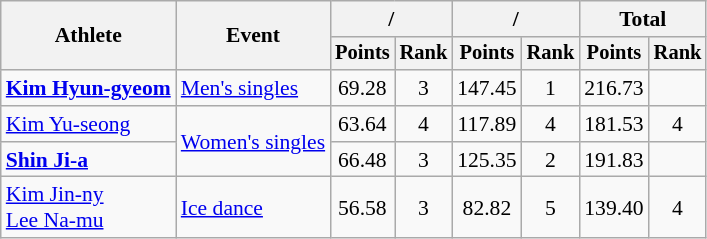<table class="wikitable" style="font-size:90%">
<tr>
<th rowspan="2">Athlete</th>
<th rowspan="2">Event</th>
<th colspan="2">/</th>
<th colspan="2">/</th>
<th colspan="2">Total</th>
</tr>
<tr style="font-size:95%">
<th>Points</th>
<th>Rank</th>
<th>Points</th>
<th>Rank</th>
<th>Points</th>
<th>Rank</th>
</tr>
<tr align=center>
<td align=left><strong><a href='#'>Kim Hyun-gyeom</a></strong></td>
<td align=left><a href='#'>Men's singles</a></td>
<td>69.28</td>
<td>3</td>
<td>147.45</td>
<td>1</td>
<td>216.73</td>
<td></td>
</tr>
<tr align=center>
<td align=left><a href='#'>Kim Yu-seong</a></td>
<td align=left rowspan=2><a href='#'>Women's singles</a></td>
<td>63.64</td>
<td>4</td>
<td>117.89</td>
<td>4</td>
<td>181.53</td>
<td>4</td>
</tr>
<tr align=center>
<td align=left><strong><a href='#'>Shin Ji-a</a></strong></td>
<td>66.48</td>
<td>3</td>
<td>125.35</td>
<td>2</td>
<td>191.83</td>
<td></td>
</tr>
<tr align=center>
<td align=left><a href='#'>Kim Jin-ny</a><br><a href='#'>Lee Na-mu</a></td>
<td align=left><a href='#'>Ice dance</a></td>
<td>56.58</td>
<td>3</td>
<td>82.82</td>
<td>5</td>
<td>139.40</td>
<td>4</td>
</tr>
</table>
